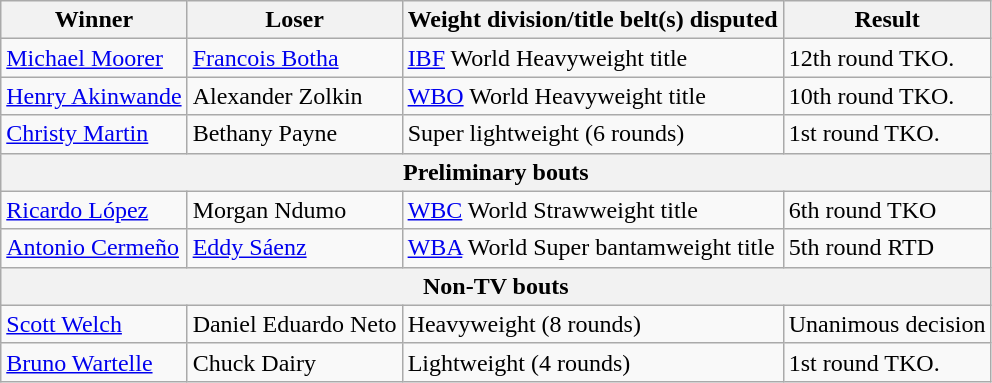<table class=wikitable>
<tr>
<th>Winner</th>
<th>Loser</th>
<th>Weight division/title belt(s) disputed</th>
<th>Result</th>
</tr>
<tr>
<td> <a href='#'>Michael Moorer</a></td>
<td> <a href='#'>Francois Botha</a></td>
<td><a href='#'>IBF</a> World Heavyweight title</td>
<td>12th round TKO.</td>
</tr>
<tr>
<td> <a href='#'>Henry Akinwande</a></td>
<td> Alexander Zolkin</td>
<td><a href='#'>WBO</a> World Heavyweight title</td>
<td>10th round TKO.</td>
</tr>
<tr>
<td> <a href='#'>Christy Martin</a></td>
<td> Bethany Payne</td>
<td>Super lightweight (6 rounds)</td>
<td>1st round TKO.</td>
</tr>
<tr>
<th colspan=4>Preliminary bouts</th>
</tr>
<tr>
<td> <a href='#'>Ricardo López</a></td>
<td> Morgan Ndumo</td>
<td><a href='#'>WBC</a> World Strawweight title</td>
<td>6th round TKO</td>
</tr>
<tr>
<td> <a href='#'>Antonio Cermeño</a></td>
<td> <a href='#'>Eddy Sáenz</a></td>
<td><a href='#'>WBA</a> World Super bantamweight title</td>
<td>5th round RTD</td>
</tr>
<tr>
<th colspan=4>Non-TV bouts</th>
</tr>
<tr>
<td> <a href='#'>Scott Welch</a></td>
<td> Daniel Eduardo Neto</td>
<td>Heavyweight (8 rounds)</td>
<td>Unanimous decision</td>
</tr>
<tr>
<td> <a href='#'>Bruno Wartelle</a></td>
<td> Chuck Dairy</td>
<td>Lightweight (4 rounds)</td>
<td>1st round TKO.</td>
</tr>
</table>
